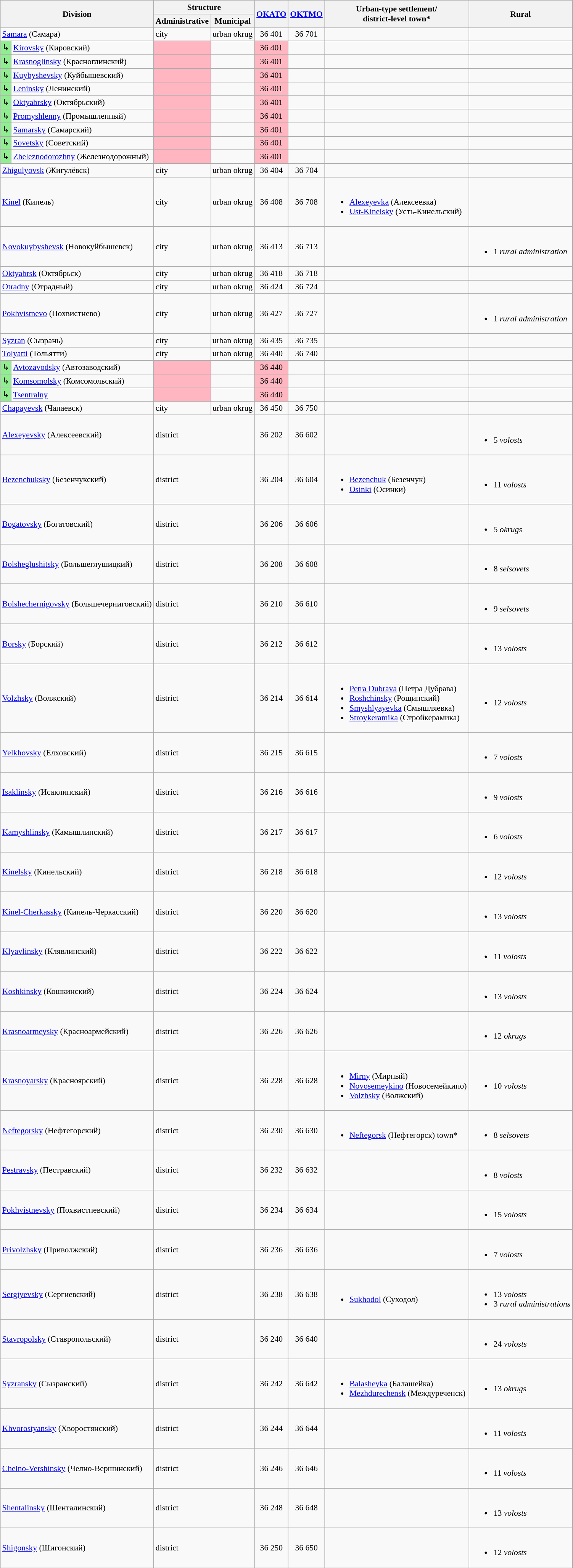<table class="wikitable" style="padding: 24em 0; border: 1px #aaa solid; border-collapse: collapse; font-size: 90%;">
<tr>
<th colspan="2" rowspan="2">Division</th>
<th colspan="2">Structure</th>
<th rowspan="2"><a href='#'>OKATO</a></th>
<th rowspan="2"><a href='#'>OKTMO</a></th>
<th rowspan="2">Urban-type settlement/<br>district-level town*</th>
<th rowspan="2">Rural</th>
</tr>
<tr>
<th>Administrative</th>
<th>Municipal</th>
</tr>
<tr>
<td colspan="2"><a href='#'>Samara</a> (Самара)</td>
<td>city</td>
<td>urban okrug</td>
<td align="center">36 401</td>
<td align="center">36 701</td>
<td></td>
<td></td>
</tr>
<tr>
<td bgcolor="lightgreen">↳</td>
<td><a href='#'>Kirovsky</a> (Кировский)</td>
<td bgcolor="lightpink"></td>
<td></td>
<td bgcolor="lightpink" align="center">36 401</td>
<td></td>
<td></td>
<td></td>
</tr>
<tr>
<td bgcolor="lightgreen">↳</td>
<td><a href='#'>Krasnoglinsky</a> (Красноглинский)</td>
<td bgcolor="lightpink"></td>
<td></td>
<td bgcolor="lightpink" align="center">36 401</td>
<td></td>
<td></td>
<td></td>
</tr>
<tr>
<td bgcolor="lightgreen">↳</td>
<td><a href='#'>Kuybyshevsky</a> (Куйбышевский)</td>
<td bgcolor="lightpink"></td>
<td></td>
<td bgcolor="lightpink" align="center">36 401</td>
<td></td>
<td></td>
<td></td>
</tr>
<tr>
<td bgcolor="lightgreen">↳</td>
<td><a href='#'>Leninsky</a> (Ленинский)</td>
<td bgcolor="lightpink"></td>
<td></td>
<td bgcolor="lightpink" align="center">36 401</td>
<td></td>
<td></td>
<td></td>
</tr>
<tr>
<td bgcolor="lightgreen">↳</td>
<td><a href='#'>Oktyabrsky</a> (Октябрьский)</td>
<td bgcolor="lightpink"></td>
<td></td>
<td bgcolor="lightpink" align="center">36 401</td>
<td></td>
<td></td>
<td></td>
</tr>
<tr>
<td bgcolor="lightgreen">↳</td>
<td><a href='#'>Promyshlenny</a> (Промышленный)</td>
<td bgcolor="lightpink"></td>
<td></td>
<td bgcolor="lightpink" align="center">36 401</td>
<td></td>
<td></td>
<td></td>
</tr>
<tr>
<td bgcolor="lightgreen">↳</td>
<td><a href='#'>Samarsky</a> (Самарский)</td>
<td bgcolor="lightpink"></td>
<td></td>
<td bgcolor="lightpink" align="center">36 401</td>
<td></td>
<td></td>
<td></td>
</tr>
<tr>
<td bgcolor="lightgreen">↳</td>
<td><a href='#'>Sovetsky</a> (Советский)</td>
<td bgcolor="lightpink"></td>
<td></td>
<td bgcolor="lightpink" align="center">36 401</td>
<td></td>
<td></td>
<td></td>
</tr>
<tr>
<td bgcolor="lightgreen">↳</td>
<td><a href='#'>Zheleznodorozhny</a> (Железнодорожный)</td>
<td bgcolor="lightpink"></td>
<td></td>
<td bgcolor="lightpink" align="center">36 401</td>
<td></td>
<td></td>
<td></td>
</tr>
<tr>
<td colspan="2"><a href='#'>Zhigulyovsk</a> (Жигулёвск)</td>
<td>city</td>
<td>urban okrug</td>
<td align="center">36 404</td>
<td align="center">36 704</td>
<td></td>
<td></td>
</tr>
<tr>
<td colspan="2"><a href='#'>Kinel</a> (Кинель)</td>
<td>city</td>
<td>urban okrug</td>
<td align="center">36 408</td>
<td align="center">36 708</td>
<td><br><ul><li><a href='#'>Alexeyevka</a> (Алексеевка)</li><li><a href='#'>Ust-Kinelsky</a> (Усть-Кинельский)</li></ul></td>
<td></td>
</tr>
<tr>
<td colspan="2"><a href='#'>Novokuybyshevsk</a> (Новокуйбышевск)</td>
<td>city</td>
<td>urban okrug</td>
<td align="center">36 413</td>
<td align="center">36 713</td>
<td></td>
<td><br><ul><li>1 <em>rural administration</em></li></ul></td>
</tr>
<tr>
<td colspan="2"><a href='#'>Oktyabrsk</a> (Октябрьск)</td>
<td>city</td>
<td>urban okrug</td>
<td align="center">36 418</td>
<td align="center">36 718</td>
<td></td>
<td></td>
</tr>
<tr>
<td colspan="2"><a href='#'>Otradny</a> (Отрадный)</td>
<td>city</td>
<td>urban okrug</td>
<td align="center">36 424</td>
<td align="center">36 724</td>
<td></td>
<td></td>
</tr>
<tr>
<td colspan="2"><a href='#'>Pokhvistnevo</a> (Похвистнево)</td>
<td>city</td>
<td>urban okrug</td>
<td align="center">36 427</td>
<td align="center">36 727</td>
<td></td>
<td><br><ul><li>1 <em>rural administration</em></li></ul></td>
</tr>
<tr>
<td colspan="2"><a href='#'>Syzran</a> (Сызрань)</td>
<td>city</td>
<td>urban okrug</td>
<td align="center">36 435</td>
<td align="center">36 735</td>
<td></td>
<td></td>
</tr>
<tr>
<td colspan="2"><a href='#'>Tolyatti</a> (Тольятти)</td>
<td>city</td>
<td>urban okrug</td>
<td align="center">36 440</td>
<td align="center">36 740</td>
<td></td>
<td></td>
</tr>
<tr>
<td bgcolor="lightgreen">↳</td>
<td><a href='#'>Avtozavodsky</a> (Автозаводский)</td>
<td bgcolor="lightpink"></td>
<td></td>
<td bgcolor="lightpink" align="center">36 440</td>
<td></td>
<td></td>
<td></td>
</tr>
<tr>
<td bgcolor="lightgreen">↳</td>
<td><a href='#'>Komsomolsky</a> (Комсомольский)</td>
<td bgcolor="lightpink"></td>
<td></td>
<td bgcolor="lightpink" align="center">36 440</td>
<td></td>
<td></td>
<td></td>
</tr>
<tr>
<td bgcolor="lightgreen">↳</td>
<td><a href='#'>Tsentralny</a></td>
<td bgcolor="lightpink"></td>
<td></td>
<td bgcolor="lightpink" align="center">36 440</td>
<td></td>
<td></td>
<td></td>
</tr>
<tr>
<td colspan="2"><a href='#'>Chapayevsk</a> (Чапаевск)</td>
<td>city</td>
<td>urban okrug</td>
<td align="center">36 450</td>
<td align="center">36 750</td>
<td></td>
<td></td>
</tr>
<tr>
<td colspan="2"><a href='#'>Alexeyevsky</a> (Алексеевский)</td>
<td colspan="2">district</td>
<td align="center">36 202</td>
<td align="center">36 602</td>
<td></td>
<td><br><ul><li>5 <em>volosts</em></li></ul></td>
</tr>
<tr>
<td colspan="2"><a href='#'>Bezenchuksky</a> (Безенчукский)</td>
<td colspan="2">district</td>
<td align="center">36 204</td>
<td align="center">36 604</td>
<td><br><ul><li><a href='#'>Bezenchuk</a> (Безенчук)</li><li><a href='#'>Osinki</a> (Осинки)</li></ul></td>
<td><br><ul><li>11 <em>volosts</em></li></ul></td>
</tr>
<tr>
<td colspan="2"><a href='#'>Bogatovsky</a> (Богатовский)</td>
<td colspan="2">district</td>
<td align="center">36 206</td>
<td align="center">36 606</td>
<td></td>
<td><br><ul><li>5 <em>okrugs</em></li></ul></td>
</tr>
<tr>
<td colspan="2"><a href='#'>Bolsheglushitsky</a> (Большеглушицкий)</td>
<td colspan="2">district</td>
<td align="center">36 208</td>
<td align="center">36 608</td>
<td></td>
<td><br><ul><li>8 <em>selsovets</em></li></ul></td>
</tr>
<tr>
<td colspan="2"><a href='#'>Bolshechernigovsky</a> (Большечерниговский)</td>
<td colspan="2">district</td>
<td align="center">36 210</td>
<td align="center">36 610</td>
<td></td>
<td><br><ul><li>9 <em>selsovets</em></li></ul></td>
</tr>
<tr>
<td colspan="2"><a href='#'>Borsky</a> (Борский)</td>
<td colspan="2">district</td>
<td align="center">36 212</td>
<td align="center">36 612</td>
<td></td>
<td><br><ul><li>13 <em>volosts</em></li></ul></td>
</tr>
<tr>
<td colspan="2"><a href='#'>Volzhsky</a> (Волжский)</td>
<td colspan="2">district</td>
<td align="center">36 214</td>
<td align="center">36 614</td>
<td><br><ul><li><a href='#'>Petra Dubrava</a> (Петра Дубрава)</li><li><a href='#'>Roshchinsky</a> (Рощинский)</li><li><a href='#'>Smyshlyayevka</a> (Смышляевка)</li><li><a href='#'>Stroykeramika</a> (Стройкерамика)</li></ul></td>
<td><br><ul><li>12 <em>volosts</em></li></ul></td>
</tr>
<tr>
<td colspan="2"><a href='#'>Yelkhovsky</a> (Елховский)</td>
<td colspan="2">district</td>
<td align="center">36 215</td>
<td align="center">36 615</td>
<td></td>
<td><br><ul><li>7 <em>volosts</em></li></ul></td>
</tr>
<tr>
<td colspan="2"><a href='#'>Isaklinsky</a> (Исаклинский)</td>
<td colspan="2">district</td>
<td align="center">36 216</td>
<td align="center">36 616</td>
<td></td>
<td><br><ul><li>9 <em>volosts</em></li></ul></td>
</tr>
<tr>
<td colspan="2"><a href='#'>Kamyshlinsky</a> (Камышлинский)</td>
<td colspan="2">district</td>
<td align="center">36 217</td>
<td align="center">36 617</td>
<td></td>
<td><br><ul><li>6 <em>volosts</em></li></ul></td>
</tr>
<tr>
<td colspan="2"><a href='#'>Kinelsky</a> (Кинельский)</td>
<td colspan="2">district</td>
<td align="center">36 218</td>
<td align="center">36 618</td>
<td></td>
<td><br><ul><li>12 <em>volosts</em></li></ul></td>
</tr>
<tr>
<td colspan="2"><a href='#'>Kinel-Cherkassky</a> (Кинель-Черкасский)</td>
<td colspan="2">district</td>
<td align="center">36 220</td>
<td align="center">36 620</td>
<td></td>
<td><br><ul><li>13 <em>volosts</em></li></ul></td>
</tr>
<tr>
<td colspan="2"><a href='#'>Klyavlinsky</a> (Клявлинский)</td>
<td colspan="2">district</td>
<td align="center">36 222</td>
<td align="center">36 622</td>
<td></td>
<td><br><ul><li>11 <em>volosts</em></li></ul></td>
</tr>
<tr>
<td colspan="2"><a href='#'>Koshkinsky</a> (Кошкинский)</td>
<td colspan="2">district</td>
<td align="center">36 224</td>
<td align="center">36 624</td>
<td></td>
<td><br><ul><li>13 <em>volosts</em></li></ul></td>
</tr>
<tr>
<td colspan="2"><a href='#'>Krasnoarmeysky</a> (Красноармейский)</td>
<td colspan="2">district</td>
<td align="center">36 226</td>
<td align="center">36 626</td>
<td></td>
<td><br><ul><li>12 <em>okrugs</em></li></ul></td>
</tr>
<tr>
<td colspan="2"><a href='#'>Krasnoyarsky</a> (Красноярский)</td>
<td colspan="2">district</td>
<td align="center">36 228</td>
<td align="center">36 628</td>
<td><br><ul><li><a href='#'>Mirny</a> (Мирный)</li><li><a href='#'>Novosemeykino</a> (Новосемейкино)</li><li><a href='#'>Volzhsky</a> (Волжский)</li></ul></td>
<td><br><ul><li>10 <em>volosts</em></li></ul></td>
</tr>
<tr>
<td colspan="2"><a href='#'>Neftegorsky</a> (Нефтегорский)</td>
<td colspan="2">district</td>
<td align="center">36 230</td>
<td align="center">36 630</td>
<td><br><ul><li><a href='#'>Neftegorsk</a> (Нефтегорск) town*</li></ul></td>
<td><br><ul><li>8 <em>selsovets</em></li></ul></td>
</tr>
<tr>
<td colspan="2"><a href='#'>Pestravsky</a> (Пестравский)</td>
<td colspan="2">district</td>
<td align="center">36 232</td>
<td align="center">36 632</td>
<td></td>
<td><br><ul><li>8 <em>volosts</em></li></ul></td>
</tr>
<tr>
<td colspan="2"><a href='#'>Pokhvistnevsky</a> (Похвистневский)</td>
<td colspan="2">district</td>
<td align="center">36 234</td>
<td align="center">36 634</td>
<td></td>
<td><br><ul><li>15 <em>volosts</em></li></ul></td>
</tr>
<tr>
<td colspan="2"><a href='#'>Privolzhsky</a> (Приволжский)</td>
<td colspan="2">district</td>
<td align="center">36 236</td>
<td align="center">36 636</td>
<td></td>
<td><br><ul><li>7 <em>volosts</em></li></ul></td>
</tr>
<tr>
<td colspan="2"><a href='#'>Sergiyevsky</a> (Сергиевский)</td>
<td colspan="2">district</td>
<td align="center">36 238</td>
<td align="center">36 638</td>
<td><br><ul><li><a href='#'>Sukhodol</a> (Суходол)</li></ul></td>
<td><br><ul><li>13 <em>volosts</em></li><li>3 <em>rural administrations</em></li></ul></td>
</tr>
<tr>
<td colspan="2"><a href='#'>Stavropolsky</a> (Ставропольский)</td>
<td colspan="2">district</td>
<td align="center">36 240</td>
<td align="center">36 640</td>
<td></td>
<td><br><ul><li>24 <em>volosts</em></li></ul></td>
</tr>
<tr>
<td colspan="2"><a href='#'>Syzransky</a> (Сызранский)</td>
<td colspan="2">district</td>
<td align="center">36 242</td>
<td align="center">36 642</td>
<td><br><ul><li><a href='#'>Balasheyka</a> (Балашейка)</li><li><a href='#'>Mezhdurechensk</a> (Междуреченск)</li></ul></td>
<td><br><ul><li>13 <em>okrugs</em></li></ul></td>
</tr>
<tr>
<td colspan="2"><a href='#'>Khvorostyansky</a> (Хворостянский)</td>
<td colspan="2">district</td>
<td align="center">36 244</td>
<td align="center">36 644</td>
<td></td>
<td><br><ul><li>11 <em>volosts</em></li></ul></td>
</tr>
<tr>
<td colspan="2"><a href='#'>Chelno-Vershinsky</a> (Челно-Вершинский)</td>
<td colspan="2">district</td>
<td align="center">36 246</td>
<td align="center">36 646</td>
<td></td>
<td><br><ul><li>11 <em>volosts</em></li></ul></td>
</tr>
<tr>
<td colspan="2"><a href='#'>Shentalinsky</a> (Шенталинский)</td>
<td colspan="2">district</td>
<td align="center">36 248</td>
<td align="center">36 648</td>
<td></td>
<td><br><ul><li>13 <em>volosts</em></li></ul></td>
</tr>
<tr>
<td colspan="2"><a href='#'>Shigonsky</a> (Шигонский)</td>
<td colspan="2">district</td>
<td align="center">36 250</td>
<td align="center">36 650</td>
<td></td>
<td><br><ul><li>12 <em>volosts</em></li></ul></td>
</tr>
</table>
